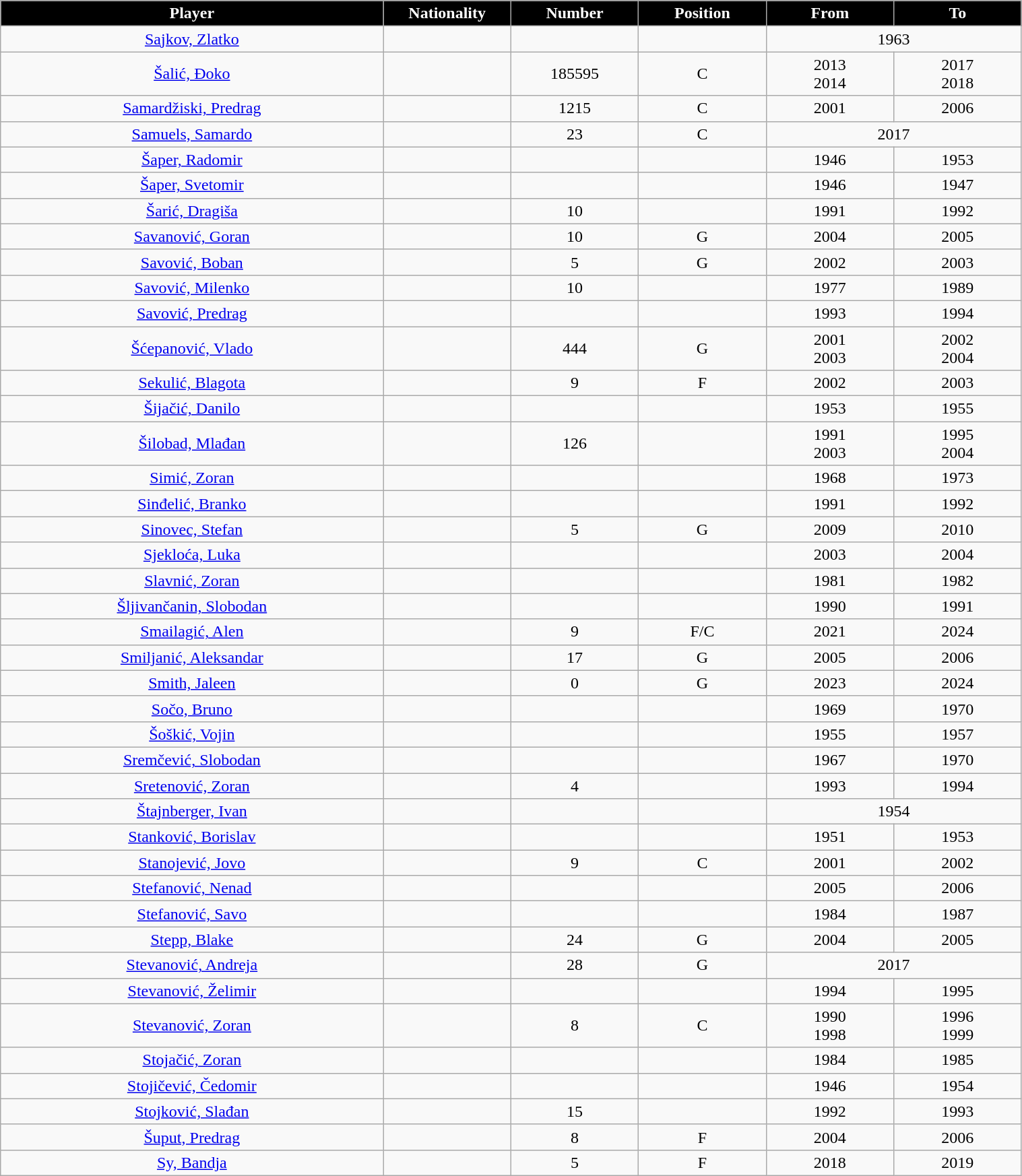<table class="wikitable" style="text-align:center" width="80%">
<tr>
<th style="background:black;color:white;" width="30%">Player</th>
<th style="background:black;color:white;" width="10%">Nationality</th>
<th style="background:black;color:white;" width="10%">Number</th>
<th style="background:black;color:white;" width="10%">Position</th>
<th style="background:black;color:white;" width="10%">From</th>
<th style="background:black;color:white;" width="10%">To</th>
</tr>
<tr>
<td><a href='#'>Sajkov, Zlatko</a></td>
<td></td>
<td></td>
<td></td>
<td colspan="2">1963</td>
</tr>
<tr>
<td><a href='#'>Šalić, Đoko</a></td>
<td></td>
<td>185595</td>
<td>C</td>
<td>2013<br>2014</td>
<td>2017<br>2018</td>
</tr>
<tr>
<td><a href='#'>Samardžiski, Predrag</a></td>
<td></td>
<td>1215</td>
<td>C</td>
<td>2001</td>
<td>2006</td>
</tr>
<tr>
<td><a href='#'>Samuels, Samardo</a></td>
<td></td>
<td>23</td>
<td>C</td>
<td colspan="2">2017</td>
</tr>
<tr>
<td><a href='#'>Šaper, Radomir</a></td>
<td></td>
<td></td>
<td></td>
<td>1946</td>
<td>1953</td>
</tr>
<tr>
<td><a href='#'>Šaper, Svetomir</a></td>
<td></td>
<td></td>
<td></td>
<td>1946</td>
<td>1947</td>
</tr>
<tr>
<td><a href='#'>Šarić, Dragiša</a></td>
<td></td>
<td>10</td>
<td></td>
<td>1991</td>
<td>1992</td>
</tr>
<tr>
<td><a href='#'>Savanović, Goran</a></td>
<td></td>
<td>10</td>
<td>G</td>
<td>2004</td>
<td>2005</td>
</tr>
<tr>
<td><a href='#'>Savović, Boban</a></td>
<td></td>
<td>5</td>
<td>G</td>
<td>2002</td>
<td>2003</td>
</tr>
<tr>
<td><a href='#'>Savović, Milenko</a></td>
<td></td>
<td>10</td>
<td></td>
<td>1977</td>
<td>1989</td>
</tr>
<tr>
<td><a href='#'>Savović, Predrag</a></td>
<td></td>
<td></td>
<td></td>
<td>1993</td>
<td>1994</td>
</tr>
<tr>
<td><a href='#'>Šćepanović, Vlado</a></td>
<td></td>
<td>444</td>
<td>G</td>
<td>2001<br>2003</td>
<td>2002<br>2004</td>
</tr>
<tr>
<td><a href='#'>Sekulić, Blagota</a></td>
<td></td>
<td>9</td>
<td>F</td>
<td>2002</td>
<td>2003</td>
</tr>
<tr>
<td><a href='#'>Šijačić, Danilo</a></td>
<td></td>
<td></td>
<td></td>
<td>1953</td>
<td>1955</td>
</tr>
<tr>
<td><a href='#'>Šilobad, Mlađan</a></td>
<td></td>
<td>126</td>
<td></td>
<td>1991<br>2003</td>
<td>1995<br>2004</td>
</tr>
<tr>
<td><a href='#'>Simić, Zoran</a></td>
<td></td>
<td></td>
<td></td>
<td>1968</td>
<td>1973</td>
</tr>
<tr>
<td><a href='#'>Sinđelić, Branko</a></td>
<td></td>
<td></td>
<td></td>
<td>1991</td>
<td>1992</td>
</tr>
<tr>
<td><a href='#'>Sinovec, Stefan</a></td>
<td></td>
<td>5</td>
<td>G</td>
<td>2009</td>
<td>2010</td>
</tr>
<tr>
<td><a href='#'>Sjekloća, Luka</a></td>
<td></td>
<td></td>
<td></td>
<td>2003</td>
<td>2004</td>
</tr>
<tr>
<td><a href='#'>Slavnić, Zoran</a></td>
<td></td>
<td></td>
<td></td>
<td>1981</td>
<td>1982</td>
</tr>
<tr>
<td><a href='#'>Šljivančanin, Slobodan</a></td>
<td></td>
<td></td>
<td></td>
<td>1990</td>
<td>1991</td>
</tr>
<tr>
<td><a href='#'>Smailagić, Alen</a></td>
<td></td>
<td>9</td>
<td>F/C</td>
<td>2021</td>
<td>2024</td>
</tr>
<tr>
<td><a href='#'>Smiljanić, Aleksandar</a></td>
<td></td>
<td>17</td>
<td>G</td>
<td>2005</td>
<td>2006</td>
</tr>
<tr>
<td><a href='#'>Smith, Jaleen</a></td>
<td></td>
<td>0</td>
<td>G</td>
<td>2023</td>
<td>2024</td>
</tr>
<tr>
<td><a href='#'>Sočo, Bruno</a></td>
<td></td>
<td></td>
<td></td>
<td>1969</td>
<td>1970</td>
</tr>
<tr>
<td><a href='#'>Šoškić, Vojin</a></td>
<td></td>
<td></td>
<td></td>
<td>1955</td>
<td>1957</td>
</tr>
<tr>
<td><a href='#'>Sremčević, Slobodan</a></td>
<td></td>
<td></td>
<td></td>
<td>1967</td>
<td>1970</td>
</tr>
<tr>
<td><a href='#'>Sretenović, Zoran</a></td>
<td></td>
<td>4</td>
<td></td>
<td>1993</td>
<td>1994</td>
</tr>
<tr>
<td><a href='#'>Štajnberger, Ivan</a></td>
<td></td>
<td></td>
<td></td>
<td colspan="2">1954</td>
</tr>
<tr>
<td><a href='#'>Stanković, Borislav</a></td>
<td></td>
<td></td>
<td></td>
<td>1951</td>
<td>1953</td>
</tr>
<tr>
<td><a href='#'>Stanojević, Jovo</a></td>
<td></td>
<td>9</td>
<td>C</td>
<td>2001</td>
<td>2002</td>
</tr>
<tr>
<td><a href='#'>Stefanović, Nenad</a></td>
<td></td>
<td></td>
<td></td>
<td>2005</td>
<td>2006</td>
</tr>
<tr>
<td><a href='#'>Stefanović, Savo</a></td>
<td></td>
<td></td>
<td></td>
<td>1984</td>
<td>1987</td>
</tr>
<tr>
<td><a href='#'>Stepp, Blake</a></td>
<td></td>
<td>24</td>
<td>G</td>
<td>2004</td>
<td>2005</td>
</tr>
<tr>
<td><a href='#'>Stevanović, Andreja</a></td>
<td></td>
<td>28</td>
<td>G</td>
<td colspan="2">2017</td>
</tr>
<tr>
<td><a href='#'>Stevanović, Želimir</a></td>
<td></td>
<td></td>
<td></td>
<td>1994</td>
<td>1995</td>
</tr>
<tr>
<td><a href='#'>Stevanović, Zoran</a></td>
<td></td>
<td>8</td>
<td>C</td>
<td>1990<br>1998</td>
<td>1996<br>1999</td>
</tr>
<tr>
<td><a href='#'>Stojačić, Zoran</a></td>
<td></td>
<td></td>
<td></td>
<td>1984</td>
<td>1985</td>
</tr>
<tr>
<td><a href='#'>Stojičević, Čedomir</a></td>
<td></td>
<td></td>
<td></td>
<td>1946</td>
<td>1954</td>
</tr>
<tr>
<td><a href='#'>Stojković, Slađan</a></td>
<td></td>
<td>15</td>
<td></td>
<td>1992</td>
<td>1993</td>
</tr>
<tr>
<td><a href='#'>Šuput, Predrag</a></td>
<td></td>
<td>8</td>
<td>F</td>
<td>2004</td>
<td>2006</td>
</tr>
<tr>
<td><a href='#'>Sy, Bandja</a></td>
<td></td>
<td>5</td>
<td>F</td>
<td>2018</td>
<td>2019</td>
</tr>
</table>
